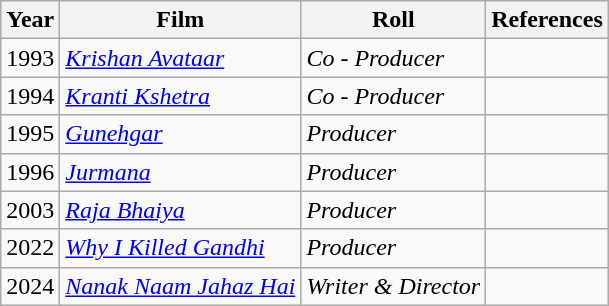<table class="wikitable">
<tr>
<th>Year</th>
<th>Film</th>
<th>Roll</th>
<th>References</th>
</tr>
<tr>
<td>1993</td>
<td><em><a href='#'>Krishan Avataar</a></em></td>
<td><em>Co - Producer</em></td>
<td></td>
</tr>
<tr>
<td>1994</td>
<td><em><a href='#'>Kranti Kshetra</a></em></td>
<td><em>Co - Producer</em></td>
<td></td>
</tr>
<tr>
<td>1995</td>
<td><em><a href='#'>Gunehgar</a></em></td>
<td><em>Producer</em></td>
<td></td>
</tr>
<tr>
<td>1996</td>
<td><em><a href='#'>Jurmana</a></em></td>
<td><em>Producer</em></td>
<td></td>
</tr>
<tr>
<td>2003</td>
<td><em><a href='#'>Raja Bhaiya</a></em></td>
<td><em>Producer</em></td>
<td></td>
</tr>
<tr>
<td>2022</td>
<td><em><a href='#'>Why I Killed Gandhi</a></em></td>
<td><em>Producer</em></td>
<td></td>
</tr>
<tr>
<td>2024</td>
<td><em><a href='#'>Nanak Naam Jahaz Hai</a></em></td>
<td><em>Writer & Director</em></td>
<td></td>
</tr>
</table>
